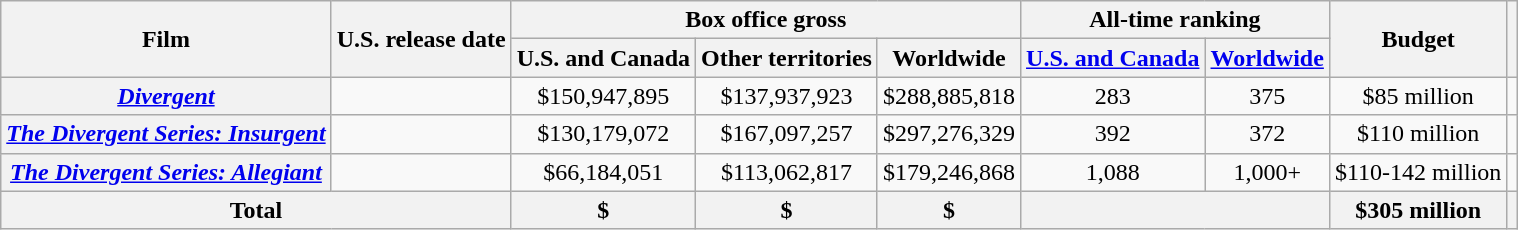<table class="wikitable plainrowheaders sortable" style="text-align: center;">
<tr>
<th scope="col" rowspan="2">Film</th>
<th scope="col" rowspan="2">U.S. release date</th>
<th scope="col" colspan="3">Box office gross</th>
<th scope="col" colspan="2">All-time ranking</th>
<th scope="col" rowspan="2">Budget</th>
<th scope="col" rowspan="2" class="unsortable"></th>
</tr>
<tr>
<th scope="col">U.S. and Canada</th>
<th scope="col">Other territories</th>
<th scope="col">Worldwide</th>
<th scope="col"><a href='#'>U.S. and Canada</a></th>
<th scope="col"><a href='#'>Worldwide</a></th>
</tr>
<tr>
<th scope="row"><em><a href='#'>Divergent</a></em></th>
<td></td>
<td>$150,947,895</td>
<td>$137,937,923</td>
<td>$288,885,818</td>
<td>283</td>
<td>375</td>
<td>$85 million</td>
<td></td>
</tr>
<tr>
<th scope="row"><em><a href='#'>The Divergent Series: Insurgent</a></em></th>
<td></td>
<td>$130,179,072</td>
<td>$167,097,257</td>
<td>$297,276,329</td>
<td>392</td>
<td>372</td>
<td>$110 million</td>
<td></td>
</tr>
<tr>
<th scope="row"><em><a href='#'>The Divergent Series: Allegiant</a></em></th>
<td></td>
<td>$66,184,051</td>
<td>$113,062,817</td>
<td>$179,246,868</td>
<td>1,088</td>
<td>1,000+</td>
<td>$110-142 million</td>
<td></td>
</tr>
<tr>
<th colspan="2">Total</th>
<th>$</th>
<th>$</th>
<th>$</th>
<th colspan="2"></th>
<th>$305 million</th>
<th></th>
</tr>
</table>
